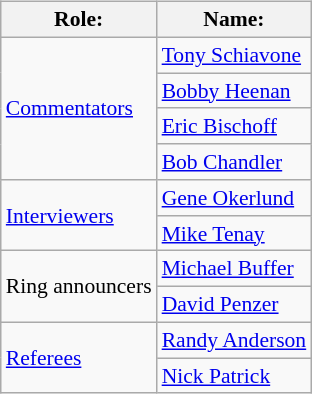<table class=wikitable style="font-size:90%; margin: 0.5em 0 0.5em 1em; float: right; clear: right;">
<tr>
<th>Role:</th>
<th>Name:</th>
</tr>
<tr>
<td rowspan=4><a href='#'>Commentators</a></td>
<td><a href='#'>Tony Schiavone</a></td>
</tr>
<tr>
<td><a href='#'>Bobby Heenan</a></td>
</tr>
<tr>
<td><a href='#'>Eric Bischoff</a> </td>
</tr>
<tr>
<td><a href='#'>Bob Chandler</a> </td>
</tr>
<tr>
<td rowspan=2><a href='#'>Interviewers</a></td>
<td><a href='#'>Gene Okerlund</a></td>
</tr>
<tr>
<td><a href='#'>Mike Tenay</a></td>
</tr>
<tr>
<td rowspan=2>Ring announcers</td>
<td><a href='#'>Michael Buffer</a></td>
</tr>
<tr>
<td><a href='#'>David Penzer</a></td>
</tr>
<tr>
<td rowspan=2><a href='#'>Referees</a></td>
<td><a href='#'>Randy Anderson</a></td>
</tr>
<tr>
<td><a href='#'>Nick Patrick</a></td>
</tr>
</table>
